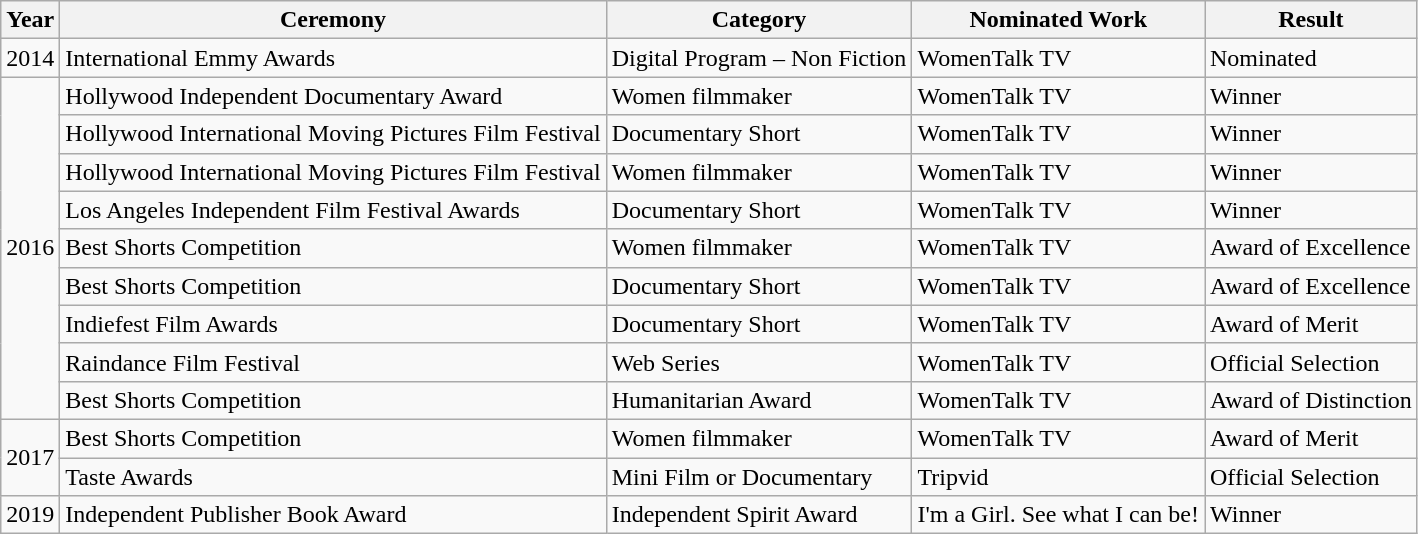<table class="wikitable">
<tr>
<th>Year</th>
<th>Ceremony</th>
<th>Category</th>
<th>Nominated Work</th>
<th>Result</th>
</tr>
<tr>
<td>2014</td>
<td>International Emmy Awards</td>
<td>Digital Program – Non Fiction</td>
<td>WomenTalk TV</td>
<td>Nominated</td>
</tr>
<tr>
<td rowspan="9">2016</td>
<td>Hollywood Independent Documentary Award</td>
<td>Women filmmaker</td>
<td>WomenTalk TV</td>
<td>Winner</td>
</tr>
<tr>
<td>Hollywood International Moving Pictures Film Festival</td>
<td>Documentary Short</td>
<td>WomenTalk TV</td>
<td>Winner</td>
</tr>
<tr>
<td>Hollywood International Moving Pictures Film Festival</td>
<td>Women filmmaker</td>
<td>WomenTalk TV</td>
<td>Winner</td>
</tr>
<tr>
<td>Los Angeles Independent Film Festival Awards</td>
<td>Documentary Short</td>
<td>WomenTalk TV</td>
<td>Winner</td>
</tr>
<tr>
<td>Best Shorts Competition</td>
<td>Women filmmaker</td>
<td>WomenTalk TV</td>
<td>Award of Excellence</td>
</tr>
<tr>
<td>Best Shorts Competition</td>
<td>Documentary Short</td>
<td>WomenTalk TV</td>
<td>Award of Excellence</td>
</tr>
<tr>
<td>Indiefest Film Awards</td>
<td>Documentary Short</td>
<td>WomenTalk TV</td>
<td>Award of Merit</td>
</tr>
<tr>
<td>Raindance Film Festival</td>
<td>Web Series</td>
<td>WomenTalk TV</td>
<td>Official Selection</td>
</tr>
<tr>
<td>Best Shorts Competition</td>
<td>Humanitarian Award</td>
<td>WomenTalk TV</td>
<td>Award of Distinction</td>
</tr>
<tr>
<td rowspan="2">2017</td>
<td>Best Shorts Competition</td>
<td>Women filmmaker</td>
<td>WomenTalk TV</td>
<td>Award of Merit</td>
</tr>
<tr>
<td>Taste Awards</td>
<td>Mini Film or Documentary</td>
<td>Tripvid</td>
<td>Official Selection</td>
</tr>
<tr>
<td>2019</td>
<td>Independent Publisher Book Award</td>
<td>Independent Spirit Award</td>
<td>I'm a Girl. See what I can be!</td>
<td>Winner</td>
</tr>
</table>
